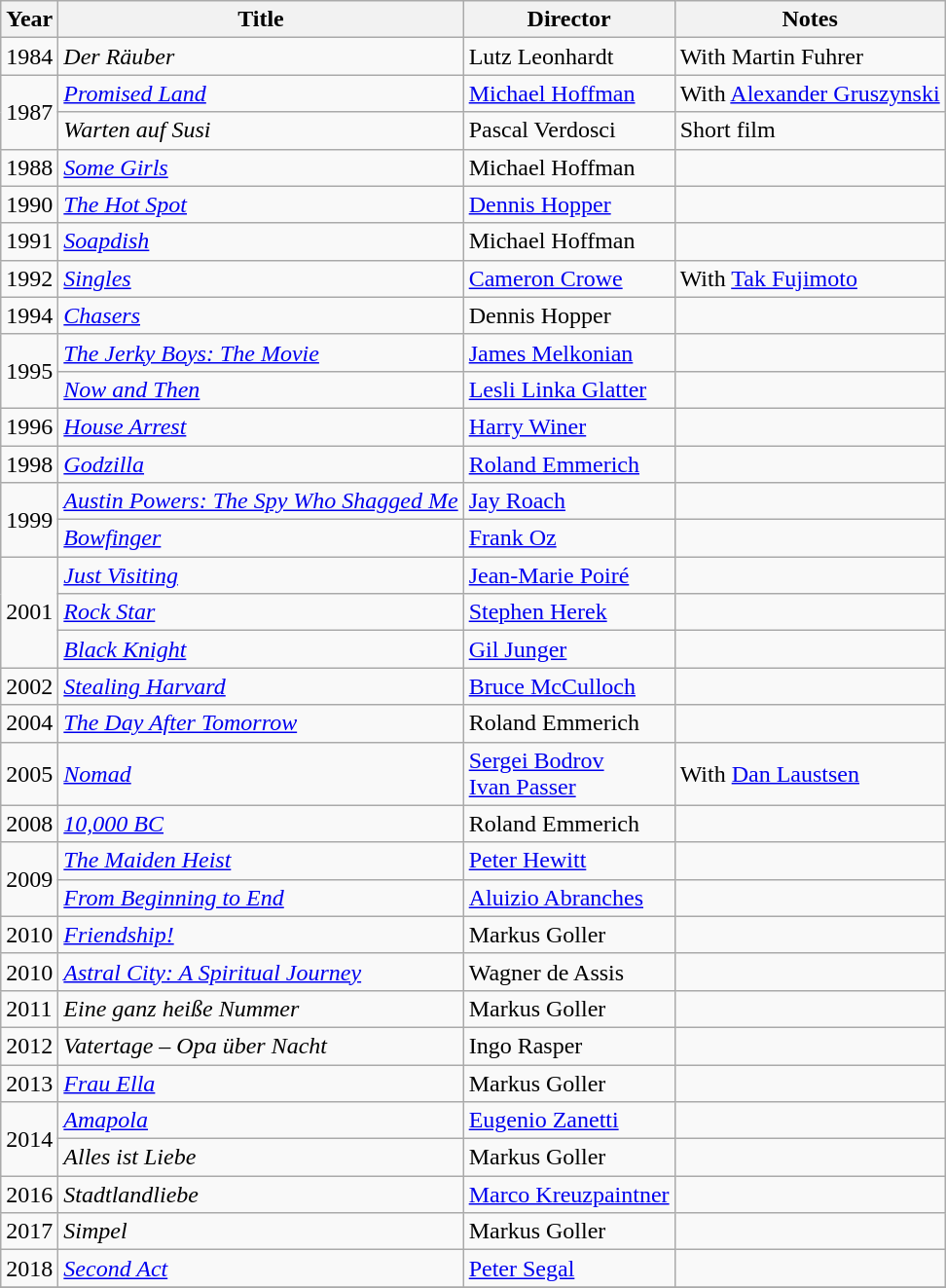<table class="wikitable">
<tr>
<th>Year</th>
<th>Title</th>
<th>Director</th>
<th>Notes</th>
</tr>
<tr>
<td>1984</td>
<td><em>Der Räuber</em></td>
<td>Lutz Leonhardt</td>
<td>With Martin Fuhrer</td>
</tr>
<tr>
<td rowspan=2>1987</td>
<td><em><a href='#'>Promised Land</a></em></td>
<td><a href='#'>Michael Hoffman</a></td>
<td>With <a href='#'>Alexander Gruszynski</a></td>
</tr>
<tr>
<td><em>Warten auf Susi</em></td>
<td>Pascal Verdosci</td>
<td>Short film</td>
</tr>
<tr>
<td>1988</td>
<td><em><a href='#'>Some Girls</a></em></td>
<td>Michael Hoffman</td>
<td></td>
</tr>
<tr>
<td>1990</td>
<td><em><a href='#'>The Hot Spot</a></em></td>
<td><a href='#'>Dennis Hopper</a></td>
<td></td>
</tr>
<tr>
<td>1991</td>
<td><em><a href='#'>Soapdish</a></em></td>
<td>Michael Hoffman</td>
<td></td>
</tr>
<tr>
<td>1992</td>
<td><em><a href='#'>Singles</a></em></td>
<td><a href='#'>Cameron Crowe</a></td>
<td>With <a href='#'>Tak Fujimoto</a></td>
</tr>
<tr>
<td>1994</td>
<td><em><a href='#'>Chasers</a></em></td>
<td>Dennis Hopper</td>
<td></td>
</tr>
<tr>
<td rowspan=2>1995</td>
<td><em><a href='#'>The Jerky Boys: The Movie</a></em></td>
<td><a href='#'>James Melkonian</a></td>
<td></td>
</tr>
<tr>
<td><em><a href='#'>Now and Then</a></em></td>
<td><a href='#'>Lesli Linka Glatter</a></td>
<td></td>
</tr>
<tr>
<td>1996</td>
<td><em><a href='#'>House Arrest</a></em></td>
<td><a href='#'>Harry Winer</a></td>
<td></td>
</tr>
<tr>
<td>1998</td>
<td><em><a href='#'>Godzilla</a></em></td>
<td><a href='#'>Roland Emmerich</a></td>
<td></td>
</tr>
<tr>
<td rowspan=2>1999</td>
<td><em><a href='#'>Austin Powers: The Spy Who Shagged Me</a></em></td>
<td><a href='#'>Jay Roach</a></td>
<td></td>
</tr>
<tr>
<td><em><a href='#'>Bowfinger</a></em></td>
<td><a href='#'>Frank Oz</a></td>
<td></td>
</tr>
<tr>
<td rowspan=3>2001</td>
<td><em><a href='#'>Just Visiting</a></em></td>
<td><a href='#'>Jean-Marie Poiré</a></td>
<td></td>
</tr>
<tr>
<td><em><a href='#'>Rock Star</a></em></td>
<td><a href='#'>Stephen Herek</a></td>
<td></td>
</tr>
<tr>
<td><em><a href='#'>Black Knight</a></em></td>
<td><a href='#'>Gil Junger</a></td>
<td></td>
</tr>
<tr>
<td>2002</td>
<td><em><a href='#'>Stealing Harvard</a></em></td>
<td><a href='#'>Bruce McCulloch</a></td>
<td></td>
</tr>
<tr>
<td>2004</td>
<td><em><a href='#'>The Day After Tomorrow</a></em></td>
<td>Roland Emmerich</td>
<td></td>
</tr>
<tr>
<td>2005</td>
<td><em><a href='#'>Nomad</a></em></td>
<td><a href='#'>Sergei Bodrov</a><br><a href='#'>Ivan Passer</a></td>
<td>With <a href='#'>Dan Laustsen</a></td>
</tr>
<tr>
<td>2008</td>
<td><em><a href='#'>10,000 BC</a></em></td>
<td>Roland Emmerich</td>
<td></td>
</tr>
<tr>
<td rowspan=2>2009</td>
<td><em><a href='#'>The Maiden Heist</a></em></td>
<td><a href='#'>Peter Hewitt</a></td>
<td></td>
</tr>
<tr>
<td><em><a href='#'>From Beginning to End</a></em></td>
<td><a href='#'>Aluizio Abranches</a></td>
<td></td>
</tr>
<tr>
<td>2010</td>
<td><em><a href='#'>Friendship!</a></em></td>
<td>Markus Goller</td>
<td></td>
</tr>
<tr>
<td>2010</td>
<td><em><a href='#'>Astral City: A Spiritual Journey</a></em></td>
<td>Wagner de Assis</td>
<td></td>
</tr>
<tr>
<td>2011</td>
<td><em>Eine ganz heiße Nummer</em></td>
<td>Markus Goller</td>
<td></td>
</tr>
<tr>
<td>2012</td>
<td><em>Vatertage – Opa über Nacht</em></td>
<td>Ingo Rasper</td>
<td></td>
</tr>
<tr>
<td>2013</td>
<td><em><a href='#'>Frau Ella</a></em></td>
<td>Markus Goller</td>
<td></td>
</tr>
<tr>
<td rowspan=2>2014</td>
<td><em><a href='#'>Amapola</a></em></td>
<td><a href='#'>Eugenio Zanetti</a></td>
<td></td>
</tr>
<tr>
<td><em>Alles ist Liebe</em></td>
<td>Markus Goller</td>
<td></td>
</tr>
<tr>
<td>2016</td>
<td><em>Stadtlandliebe</em></td>
<td><a href='#'>Marco Kreuzpaintner</a></td>
<td></td>
</tr>
<tr>
<td>2017</td>
<td><em>Simpel</em></td>
<td>Markus Goller</td>
<td></td>
</tr>
<tr>
<td>2018</td>
<td><em><a href='#'>Second Act</a></em></td>
<td><a href='#'>Peter Segal</a></td>
<td></td>
</tr>
<tr>
</tr>
</table>
